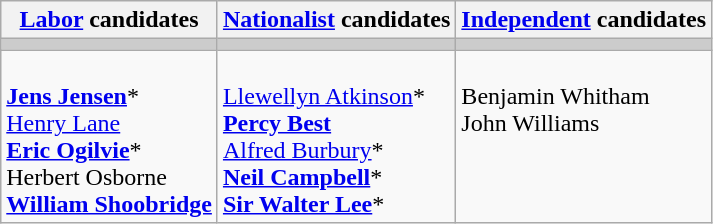<table class="wikitable">
<tr>
<th><a href='#'>Labor</a> candidates</th>
<th><a href='#'>Nationalist</a> candidates</th>
<th><a href='#'>Independent</a> candidates</th>
</tr>
<tr bgcolor="#cccccc">
<td></td>
<td></td>
<td></td>
</tr>
<tr>
<td><br><strong><a href='#'>Jens Jensen</a></strong>*<br>
<a href='#'>Henry Lane</a><br>
<strong><a href='#'>Eric Ogilvie</a></strong>*<br>
Herbert Osborne<br>
<strong><a href='#'>William Shoobridge</a></strong></td>
<td><br><a href='#'>Llewellyn Atkinson</a>*<br>
<strong><a href='#'>Percy Best</a></strong><br>
<a href='#'>Alfred Burbury</a>*<br>
<strong><a href='#'>Neil Campbell</a></strong>*<br>
<strong><a href='#'>Sir Walter Lee</a></strong>*</td>
<td valign=top><br>Benjamin Whitham<br>
John Williams</td>
</tr>
</table>
